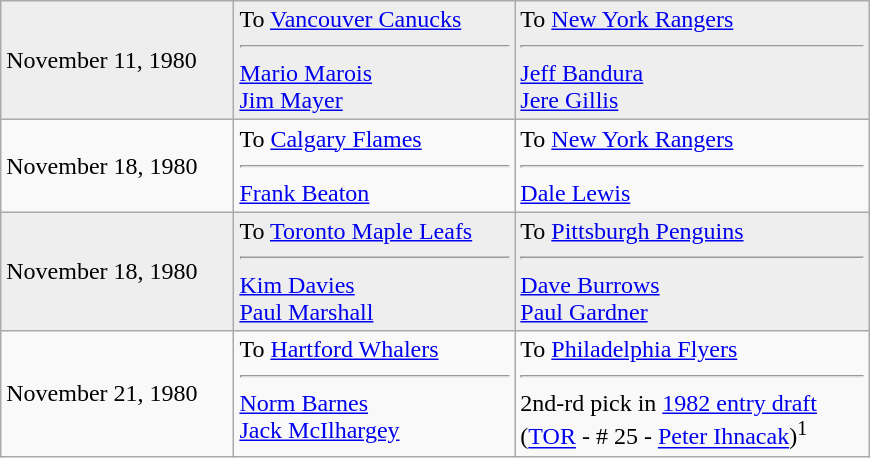<table class="wikitable" style="border:1px solid #999; width:580px;">
<tr style="background:#eee;">
<td>November 11, 1980</td>
<td valign="top">To <a href='#'>Vancouver Canucks</a><hr><a href='#'>Mario Marois</a><br><a href='#'>Jim Mayer</a></td>
<td valign="top">To <a href='#'>New York Rangers</a><hr><a href='#'>Jeff Bandura</a><br><a href='#'>Jere Gillis</a></td>
</tr>
<tr>
<td>November 18, 1980</td>
<td valign="top">To <a href='#'>Calgary Flames</a><hr><a href='#'>Frank Beaton</a></td>
<td valign="top">To <a href='#'>New York Rangers</a><hr><a href='#'>Dale Lewis</a></td>
</tr>
<tr style="background:#eee;">
<td>November 18, 1980</td>
<td valign="top">To <a href='#'>Toronto Maple Leafs</a><hr><a href='#'>Kim Davies</a><br><a href='#'>Paul Marshall</a></td>
<td valign="top">To <a href='#'>Pittsburgh Penguins</a><hr><a href='#'>Dave Burrows</a><br><a href='#'>Paul Gardner</a></td>
</tr>
<tr>
<td>November 21, 1980</td>
<td valign="top">To <a href='#'>Hartford Whalers</a><hr><a href='#'>Norm Barnes</a><br><a href='#'>Jack McIlhargey</a></td>
<td valign="top">To <a href='#'>Philadelphia Flyers</a><hr>2nd-rd pick in <a href='#'>1982 entry draft</a><br>(<a href='#'>TOR</a> - # 25 - <a href='#'>Peter Ihnacak</a>)<sup>1</sup></td>
</tr>
</table>
